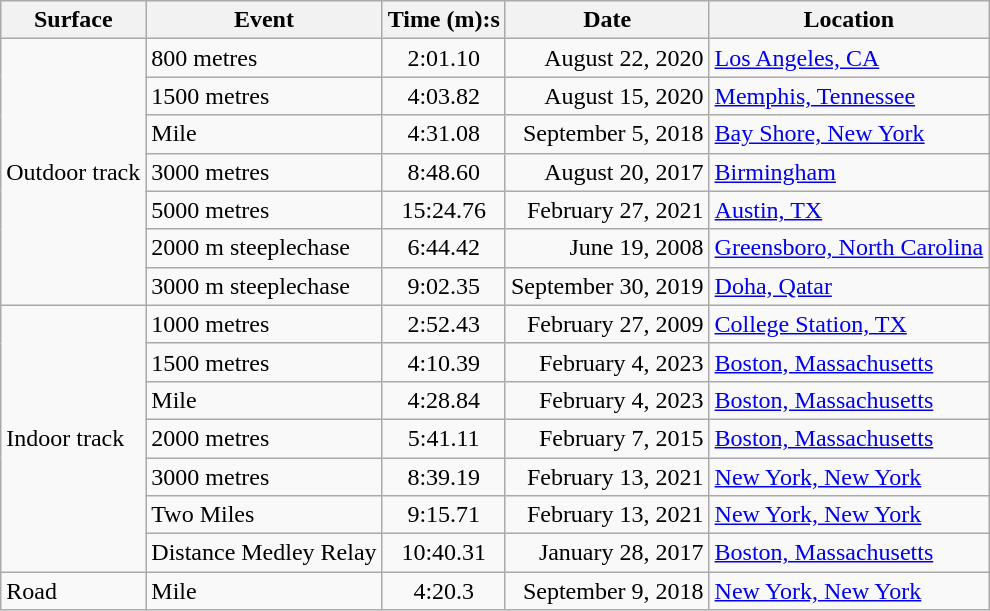<table class="wikitable">
<tr>
<th>Surface</th>
<th>Event</th>
<th>Time (m):s</th>
<th>Date</th>
<th>Location</th>
</tr>
<tr>
<td rowspan=7>Outdoor track</td>
<td>800 metres</td>
<td align=center>2:01.10</td>
<td align=right>August 22, 2020</td>
<td><a href='#'>Los Angeles, CA</a></td>
</tr>
<tr>
<td>1500 metres</td>
<td align=center>4:03.82</td>
<td align=right>August 15, 2020</td>
<td><a href='#'>Memphis, Tennessee</a></td>
</tr>
<tr>
<td>Mile</td>
<td align=center>4:31.08</td>
<td align=right>September 5, 2018</td>
<td><a href='#'>Bay Shore, New York</a></td>
</tr>
<tr>
<td>3000 metres</td>
<td align=center>8:48.60</td>
<td align=right>August 20, 2017</td>
<td><a href='#'>Birmingham</a></td>
</tr>
<tr>
<td>5000 metres</td>
<td align=center>15:24.76</td>
<td align=right>February 27, 2021</td>
<td><a href='#'>Austin, TX</a></td>
</tr>
<tr>
<td>2000 m steeplechase</td>
<td align=center>6:44.42</td>
<td align=right>June 19, 2008</td>
<td><a href='#'>Greensboro, North Carolina</a></td>
</tr>
<tr>
<td>3000 m steeplechase</td>
<td align=center>9:02.35</td>
<td align=right>September 30, 2019</td>
<td><a href='#'>Doha, Qatar</a></td>
</tr>
<tr>
<td rowspan=7>Indoor track</td>
<td>1000 metres</td>
<td align=center>2:52.43</td>
<td align=right>February 27, 2009</td>
<td><a href='#'>College Station, TX</a></td>
</tr>
<tr>
<td>1500 metres</td>
<td align=center>4:10.39</td>
<td align=right>February 4, 2023</td>
<td><a href='#'>Boston, Massachusetts</a></td>
</tr>
<tr>
<td>Mile</td>
<td align=center>4:28.84</td>
<td align=right>February 4, 2023</td>
<td><a href='#'>Boston, Massachusetts</a></td>
</tr>
<tr>
<td>2000 metres</td>
<td align=center>5:41.11</td>
<td align=right>February 7, 2015</td>
<td><a href='#'>Boston, Massachusetts</a></td>
</tr>
<tr>
<td>3000 metres</td>
<td align=center>8:39.19</td>
<td align=right>February 13, 2021</td>
<td><a href='#'>New York, New York</a></td>
</tr>
<tr>
<td>Two Miles</td>
<td align=center>9:15.71</td>
<td align=right>February 13, 2021</td>
<td><a href='#'>New York, New York</a></td>
</tr>
<tr>
<td>Distance Medley Relay</td>
<td align=center>10:40.31</td>
<td align=right>January 28, 2017</td>
<td><a href='#'>Boston, Massachusetts</a></td>
</tr>
<tr>
<td>Road</td>
<td>Mile</td>
<td align=center>4:20.3</td>
<td align=right>September 9, 2018</td>
<td><a href='#'>New York, New York</a></td>
</tr>
</table>
